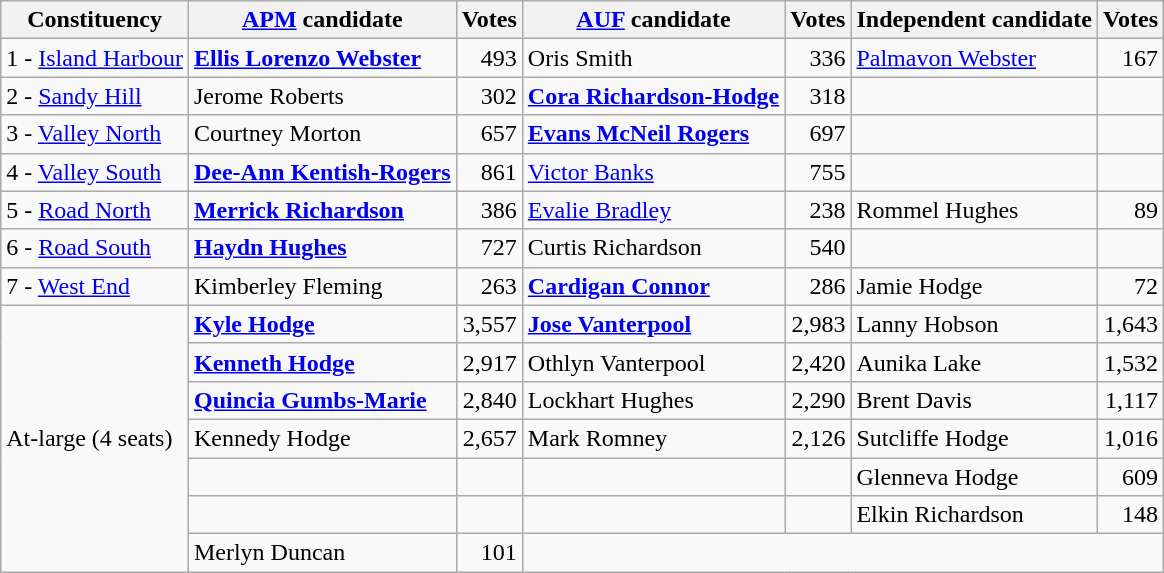<table class=wikitable>
<tr>
<th>Constituency</th>
<th><a href='#'>APM</a> candidate</th>
<th>Votes</th>
<th><a href='#'>AUF</a> candidate</th>
<th>Votes</th>
<th>Independent candidate</th>
<th>Votes</th>
</tr>
<tr>
<td>1 - <a href='#'>Island Harbour</a></td>
<td><strong><a href='#'>Ellis Lorenzo Webster</a></strong></td>
<td align=right>493</td>
<td>Oris Smith</td>
<td align=right>336</td>
<td><a href='#'>Palmavon Webster</a></td>
<td align=right>167</td>
</tr>
<tr>
<td>2 - <a href='#'>Sandy Hill</a></td>
<td>Jerome Roberts</td>
<td align=right>302</td>
<td><strong><a href='#'>Cora Richardson-Hodge</a></strong></td>
<td align=right>318</td>
<td></td>
<td></td>
</tr>
<tr>
<td>3 - <a href='#'>Valley North</a></td>
<td>Courtney Morton</td>
<td align=right>657</td>
<td><strong><a href='#'>Evans McNeil Rogers</a></strong></td>
<td align=right>697</td>
<td></td>
<td></td>
</tr>
<tr>
<td>4 - <a href='#'>Valley South</a></td>
<td><strong><a href='#'>Dee-Ann Kentish-Rogers</a></strong></td>
<td align=right>861</td>
<td><a href='#'>Victor Banks</a></td>
<td align=right>755</td>
<td></td>
<td></td>
</tr>
<tr>
<td>5 - <a href='#'>Road North</a></td>
<td><strong><a href='#'>Merrick Richardson</a></strong></td>
<td align=right>386</td>
<td><a href='#'>Evalie Bradley</a></td>
<td align=right>238</td>
<td>Rommel Hughes</td>
<td align=right>89</td>
</tr>
<tr>
<td>6 - <a href='#'>Road South</a></td>
<td><strong><a href='#'>Haydn Hughes</a></strong></td>
<td align=right>727</td>
<td>Curtis Richardson</td>
<td align=right>540</td>
<td></td>
<td></td>
</tr>
<tr>
<td>7 - <a href='#'>West End</a></td>
<td>Kimberley Fleming</td>
<td align=right>263</td>
<td><strong><a href='#'>Cardigan Connor</a></strong></td>
<td align=right>286</td>
<td>Jamie Hodge</td>
<td align=right>72</td>
</tr>
<tr>
<td rowspan=7>At-large (4 seats)</td>
<td><strong><a href='#'>Kyle Hodge</a></strong></td>
<td align=right>3,557</td>
<td><strong><a href='#'>Jose Vanterpool</a></strong></td>
<td align=right>2,983</td>
<td>Lanny Hobson</td>
<td align=right>1,643</td>
</tr>
<tr>
<td><strong><a href='#'>Kenneth Hodge</a></strong></td>
<td align=right>2,917</td>
<td>Othlyn Vanterpool</td>
<td align=right>2,420</td>
<td>Aunika Lake</td>
<td align=right>1,532</td>
</tr>
<tr>
<td><strong><a href='#'>Quincia Gumbs-Marie</a></strong></td>
<td align=right>2,840</td>
<td>Lockhart Hughes</td>
<td align=right>2,290</td>
<td>Brent Davis</td>
<td align=right>1,117</td>
</tr>
<tr>
<td>Kennedy Hodge</td>
<td align=right>2,657</td>
<td>Mark Romney</td>
<td align=right>2,126</td>
<td>Sutcliffe Hodge</td>
<td align=right>1,016</td>
</tr>
<tr>
<td></td>
<td></td>
<td></td>
<td></td>
<td>Glenneva Hodge</td>
<td align=right>609</td>
</tr>
<tr>
<td></td>
<td></td>
<td></td>
<td></td>
<td>Elkin Richardson</td>
<td align=right>148</td>
</tr>
<tr>
<td>Merlyn Duncan</td>
<td align=right>101</td>
</tr>
</table>
